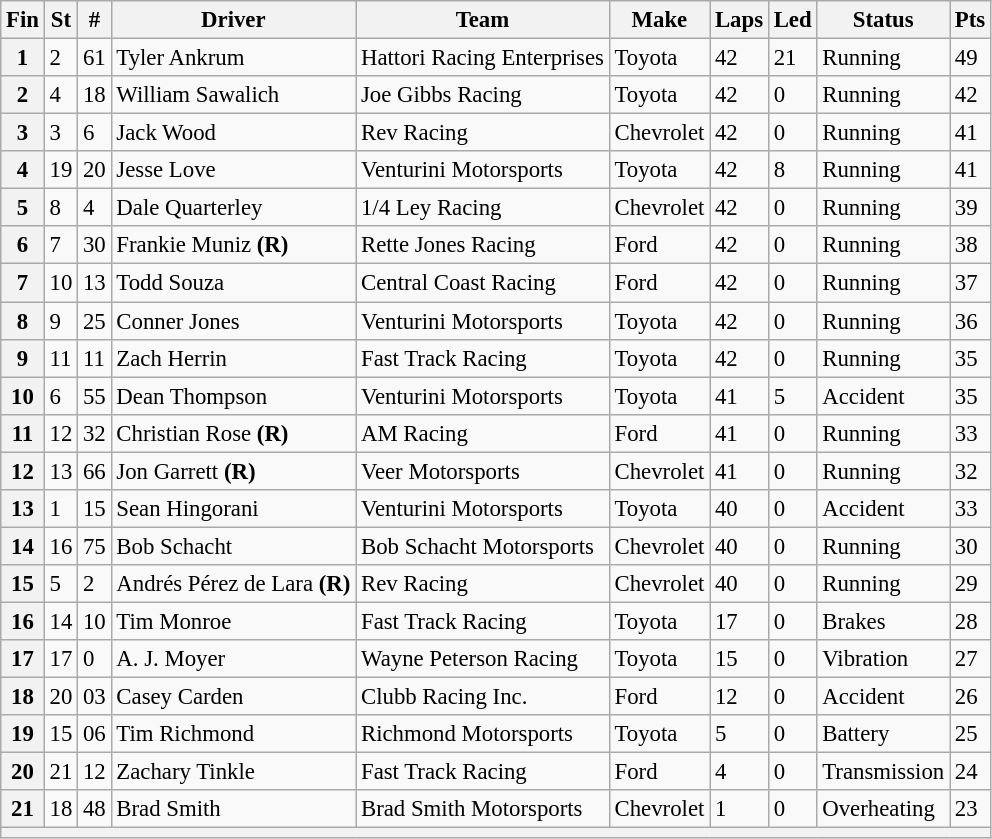<table class="wikitable" style="font-size:95%">
<tr>
<th>Fin</th>
<th>St</th>
<th>#</th>
<th>Driver</th>
<th>Team</th>
<th>Make</th>
<th>Laps</th>
<th>Led</th>
<th>Status</th>
<th>Pts</th>
</tr>
<tr>
<th>1</th>
<td>2</td>
<td>61</td>
<td>Tyler Ankrum</td>
<td>Hattori Racing Enterprises</td>
<td>Toyota</td>
<td>42</td>
<td>21</td>
<td>Running</td>
<td>49</td>
</tr>
<tr>
<th>2</th>
<td>4</td>
<td>18</td>
<td>William Sawalich</td>
<td>Joe Gibbs Racing</td>
<td>Toyota</td>
<td>42</td>
<td>0</td>
<td>Running</td>
<td>42</td>
</tr>
<tr>
<th>3</th>
<td>3</td>
<td>6</td>
<td>Jack Wood</td>
<td>Rev Racing</td>
<td>Chevrolet</td>
<td>42</td>
<td>0</td>
<td>Running</td>
<td>41</td>
</tr>
<tr>
<th>4</th>
<td>19</td>
<td>20</td>
<td>Jesse Love</td>
<td>Venturini Motorsports</td>
<td>Toyota</td>
<td>42</td>
<td>8</td>
<td>Running</td>
<td>41</td>
</tr>
<tr>
<th>5</th>
<td>8</td>
<td>4</td>
<td>Dale Quarterley</td>
<td>1/4 Ley Racing</td>
<td>Chevrolet</td>
<td>42</td>
<td>0</td>
<td>Running</td>
<td>39</td>
</tr>
<tr>
<th>6</th>
<td>7</td>
<td>30</td>
<td>Frankie Muniz <strong>(R)</strong></td>
<td>Rette Jones Racing</td>
<td>Ford</td>
<td>42</td>
<td>0</td>
<td>Running</td>
<td>38</td>
</tr>
<tr>
<th>7</th>
<td>10</td>
<td>13</td>
<td>Todd Souza</td>
<td>Central Coast Racing</td>
<td>Ford</td>
<td>42</td>
<td>0</td>
<td>Running</td>
<td>37</td>
</tr>
<tr>
<th>8</th>
<td>9</td>
<td>25</td>
<td>Conner Jones</td>
<td>Venturini Motorsports</td>
<td>Toyota</td>
<td>42</td>
<td>0</td>
<td>Running</td>
<td>36</td>
</tr>
<tr>
<th>9</th>
<td>11</td>
<td>11</td>
<td>Zach Herrin</td>
<td>Fast Track Racing</td>
<td>Toyota</td>
<td>42</td>
<td>0</td>
<td>Running</td>
<td>35</td>
</tr>
<tr>
<th>10</th>
<td>6</td>
<td>55</td>
<td>Dean Thompson</td>
<td>Venturini Motorsports</td>
<td>Toyota</td>
<td>41</td>
<td>5</td>
<td>Accident</td>
<td>35</td>
</tr>
<tr>
<th>11</th>
<td>12</td>
<td>32</td>
<td>Christian Rose <strong>(R)</strong></td>
<td>AM Racing</td>
<td>Ford</td>
<td>41</td>
<td>0</td>
<td>Running</td>
<td>33</td>
</tr>
<tr>
<th>12</th>
<td>13</td>
<td>66</td>
<td>Jon Garrett <strong>(R)</strong></td>
<td>Veer Motorsports</td>
<td>Chevrolet</td>
<td>41</td>
<td>0</td>
<td>Running</td>
<td>32</td>
</tr>
<tr>
<th>13</th>
<td>1</td>
<td>15</td>
<td>Sean Hingorani</td>
<td>Venturini Motorsports</td>
<td>Toyota</td>
<td>40</td>
<td>0</td>
<td>Accident</td>
<td>33</td>
</tr>
<tr>
<th>14</th>
<td>16</td>
<td>75</td>
<td>Bob Schacht</td>
<td>Bob Schacht Motorsports</td>
<td>Chevrolet</td>
<td>40</td>
<td>0</td>
<td>Running</td>
<td>30</td>
</tr>
<tr>
<th>15</th>
<td>5</td>
<td>2</td>
<td>Andrés Pérez de Lara <strong>(R)</strong></td>
<td>Rev Racing</td>
<td>Chevrolet</td>
<td>40</td>
<td>0</td>
<td>Running</td>
<td>29</td>
</tr>
<tr>
<th>16</th>
<td>14</td>
<td>10</td>
<td>Tim Monroe</td>
<td>Fast Track Racing</td>
<td>Toyota</td>
<td>17</td>
<td>0</td>
<td>Brakes</td>
<td>28</td>
</tr>
<tr>
<th>17</th>
<td>17</td>
<td>0</td>
<td>A. J. Moyer</td>
<td>Wayne Peterson Racing</td>
<td>Toyota</td>
<td>15</td>
<td>0</td>
<td>Vibration</td>
<td>27</td>
</tr>
<tr>
<th>18</th>
<td>20</td>
<td>03</td>
<td>Casey Carden</td>
<td>Clubb Racing Inc.</td>
<td>Ford</td>
<td>12</td>
<td>0</td>
<td>Accident</td>
<td>26</td>
</tr>
<tr>
<th>19</th>
<td>15</td>
<td>06</td>
<td>Tim Richmond</td>
<td>Richmond Motorsports</td>
<td>Toyota</td>
<td>5</td>
<td>0</td>
<td>Battery</td>
<td>25</td>
</tr>
<tr>
<th>20</th>
<td>21</td>
<td>12</td>
<td>Zachary Tinkle</td>
<td>Fast Track Racing</td>
<td>Ford</td>
<td>4</td>
<td>0</td>
<td>Transmission</td>
<td>24</td>
</tr>
<tr>
<th>21</th>
<td>18</td>
<td>48</td>
<td>Brad Smith</td>
<td>Brad Smith Motorsports</td>
<td>Chevrolet</td>
<td>1</td>
<td>0</td>
<td>Overheating</td>
<td>23</td>
</tr>
<tr>
<th colspan="10"></th>
</tr>
</table>
